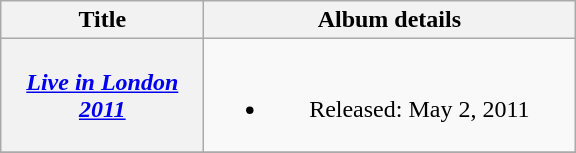<table class="wikitable plainrowheaders" style="text-align:center;">
<tr>
<th style="width:8em;">Title</th>
<th style="width:15em;">Album details</th>
</tr>
<tr>
<th scope="row"><em><a href='#'>Live in London 2011</a></em></th>
<td><br><ul><li>Released: May 2, 2011</li></ul></td>
</tr>
<tr>
</tr>
</table>
